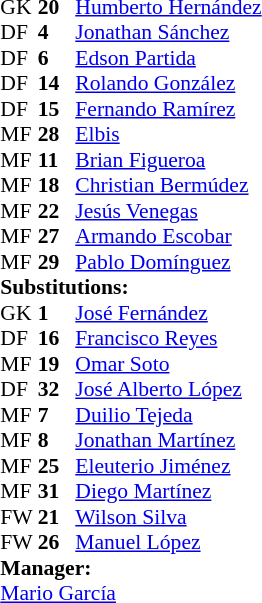<table style="font-size:90%" cellspacing=0 cellpadding=0 align=center>
<tr>
<th width=25></th>
<th width=25></th>
</tr>
<tr>
<td>GK</td>
<td><strong>20</strong></td>
<td> <a href='#'>Humberto Hernández</a></td>
</tr>
<tr>
<td>DF</td>
<td><strong>4</strong></td>
<td> <a href='#'>Jonathan Sánchez</a></td>
<td></td>
</tr>
<tr>
<td>DF</td>
<td><strong>6</strong></td>
<td> <a href='#'>Edson Partida</a></td>
</tr>
<tr>
<td>DF</td>
<td><strong>14</strong></td>
<td> <a href='#'>Rolando González</a></td>
</tr>
<tr>
<td>DF</td>
<td><strong>15</strong></td>
<td> <a href='#'>Fernando Ramírez</a></td>
<td></td>
<td></td>
</tr>
<tr>
<td>MF</td>
<td><strong>28</strong></td>
<td> <a href='#'>Elbis</a></td>
</tr>
<tr>
<td>MF</td>
<td><strong>11</strong></td>
<td> <a href='#'>Brian Figueroa</a></td>
<td></td>
<td></td>
</tr>
<tr>
<td>MF</td>
<td><strong>18</strong></td>
<td> <a href='#'>Christian Bermúdez </a></td>
<td></td>
<td></td>
</tr>
<tr>
<td>MF</td>
<td><strong>22</strong></td>
<td> <a href='#'>Jesús Venegas</a></td>
<td></td>
<td></td>
</tr>
<tr>
<td>MF</td>
<td><strong>27</strong></td>
<td> <a href='#'>Armando Escobar</a></td>
</tr>
<tr>
<td>MF</td>
<td><strong>29</strong></td>
<td> <a href='#'>Pablo Domínguez</a></td>
<td></td>
<td></td>
</tr>
<tr>
<td colspan=3><strong>Substitutions:</strong></td>
</tr>
<tr>
<td>GK</td>
<td><strong>1</strong></td>
<td> <a href='#'>José Fernández</a></td>
</tr>
<tr>
<td>DF</td>
<td><strong>16</strong></td>
<td> <a href='#'>Francisco Reyes</a></td>
</tr>
<tr>
<td>MF</td>
<td><strong>19</strong></td>
<td> <a href='#'>Omar Soto</a></td>
<td></td>
<td></td>
</tr>
<tr>
<td>DF</td>
<td><strong>32</strong></td>
<td> <a href='#'>José Alberto López</a></td>
</tr>
<tr>
<td>MF</td>
<td><strong>7</strong></td>
<td> <a href='#'>Duilio Tejeda</a></td>
<td></td>
<td></td>
</tr>
<tr>
<td>MF</td>
<td><strong>8</strong></td>
<td> <a href='#'>Jonathan Martínez</a></td>
</tr>
<tr>
<td>MF</td>
<td><strong>25</strong></td>
<td> <a href='#'>Eleuterio Jiménez</a></td>
<td></td>
<td></td>
</tr>
<tr>
<td>MF</td>
<td><strong>31</strong></td>
<td> <a href='#'>Diego Martínez</a></td>
<td></td>
<td></td>
</tr>
<tr>
<td>FW</td>
<td><strong>21</strong></td>
<td> <a href='#'>Wilson Silva</a></td>
<td></td>
<td></td>
</tr>
<tr>
<td>FW</td>
<td><strong>26</strong></td>
<td> <a href='#'>Manuel López</a></td>
</tr>
<tr>
<td colspan=3><strong>Manager:</strong></td>
</tr>
<tr>
<td colspan=4> <a href='#'>Mario García</a></td>
</tr>
</table>
